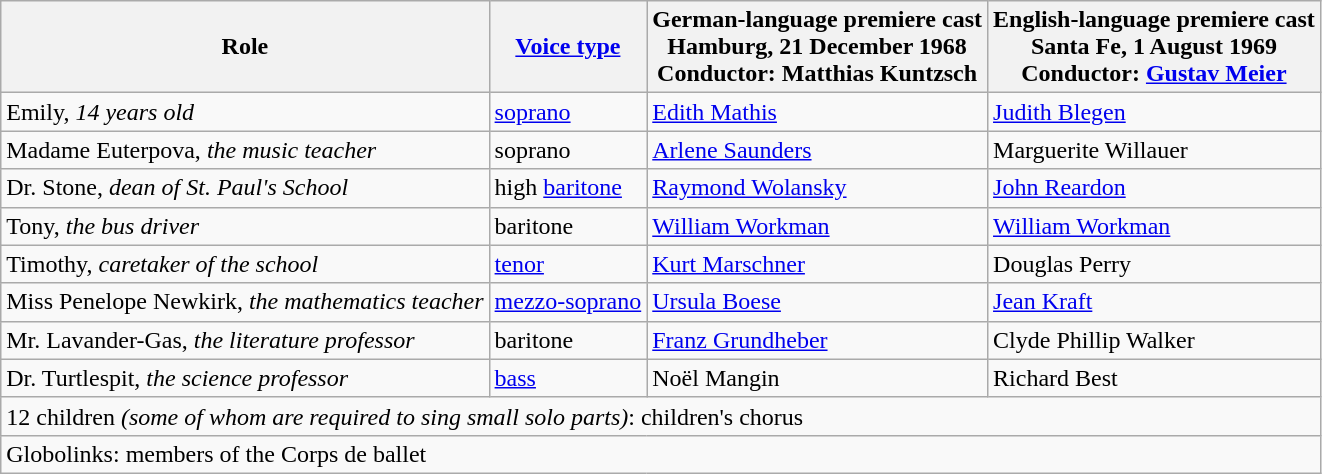<table class="wikitable">
<tr>
<th>Role</th>
<th><a href='#'>Voice type</a></th>
<th>German-language premiere cast<br>Hamburg, 21 December 1968<br>Conductor: Matthias Kuntzsch</th>
<th>English-language premiere cast<br>Santa Fe, 1 August 1969<br>Conductor: <a href='#'>Gustav Meier</a></th>
</tr>
<tr>
<td>Emily, <em>14 years old</em></td>
<td><a href='#'>soprano</a></td>
<td><a href='#'>Edith Mathis</a></td>
<td><a href='#'>Judith Blegen</a></td>
</tr>
<tr>
<td>Madame Euterpova, <em>the music teacher</em></td>
<td>soprano</td>
<td><a href='#'>Arlene Saunders</a></td>
<td>Marguerite Willauer</td>
</tr>
<tr>
<td>Dr. Stone, <em>dean of St. Paul's School</em></td>
<td>high <a href='#'>baritone</a></td>
<td><a href='#'>Raymond Wolansky</a></td>
<td><a href='#'>John Reardon</a></td>
</tr>
<tr>
<td>Tony, <em>the bus driver</em></td>
<td>baritone</td>
<td><a href='#'>William Workman</a></td>
<td><a href='#'>William Workman</a></td>
</tr>
<tr>
<td>Timothy, <em>caretaker of the school</em></td>
<td><a href='#'>tenor</a></td>
<td><a href='#'>Kurt Marschner</a></td>
<td>Douglas Perry</td>
</tr>
<tr>
<td>Miss Penelope Newkirk, <em>the mathematics teacher</em></td>
<td><a href='#'>mezzo-soprano</a></td>
<td><a href='#'>Ursula Boese</a></td>
<td><a href='#'>Jean Kraft</a></td>
</tr>
<tr>
<td>Mr. Lavander-Gas, <em>the literature professor</em></td>
<td>baritone</td>
<td><a href='#'>Franz Grundheber</a></td>
<td>Clyde Phillip Walker</td>
</tr>
<tr>
<td>Dr. Turtlespit, <em>the science professor</em></td>
<td><a href='#'>bass</a></td>
<td>Noël Mangin</td>
<td>Richard Best</td>
</tr>
<tr>
<td colspan="4">12 children <em>(some of whom are required to sing small solo parts)</em>: children's chorus</td>
</tr>
<tr>
<td colspan="4">Globolinks: members of the Corps de ballet</td>
</tr>
</table>
